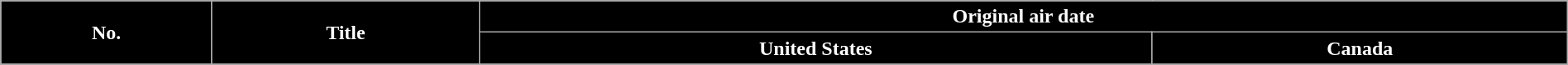<table class="wikitable plainrowheaders" style="width:100%;margin:auto;">
<tr>
<th scope="col" style="background-color:#000000;color:#fff;" rowspan=2>No.</th>
<th scope="col" style="background-color:#000000;color:#fff;" rowspan=2>Title</th>
<th scope="col" style="background-color:#000000;color:#fff;" colspan=2>Original air date</th>
</tr>
<tr>
<th scope="col" style="background-color:#000000;color:#fff;">United States</th>
<th scope="col" style="background-color:#000000;color:#fff;">Canada<br>











</th>
</tr>
</table>
